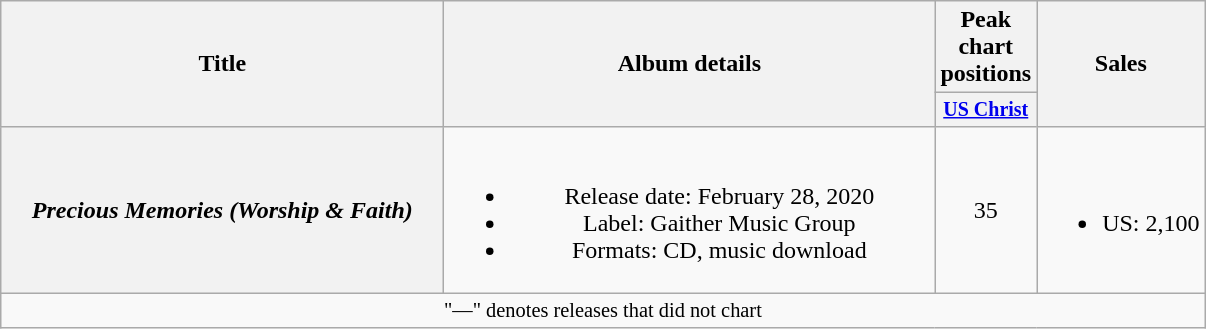<table class="wikitable plainrowheaders" style="text-align:center;">
<tr>
<th rowspan="2" style="width:18em;">Title</th>
<th rowspan="2" style="width:20em;">Album details</th>
<th colspan="1">Peak chart<br>positions</th>
<th rowspan="2" style="width:10m;">Sales</th>
</tr>
<tr style="font-size:smaller;">
<th width="40"><a href='#'>US Christ</a><br></th>
</tr>
<tr>
<th scope="row"><em>Precious Memories (Worship & Faith)</em></th>
<td><br><ul><li>Release date: February 28, 2020</li><li>Label: Gaither Music Group</li><li>Formats: CD, music download</li></ul></td>
<td>35</td>
<td><br><ul><li>US: 2,100</li></ul></td>
</tr>
<tr>
<td colspan="5" style="font-size:85%">"—" denotes releases that did not chart</td>
</tr>
</table>
